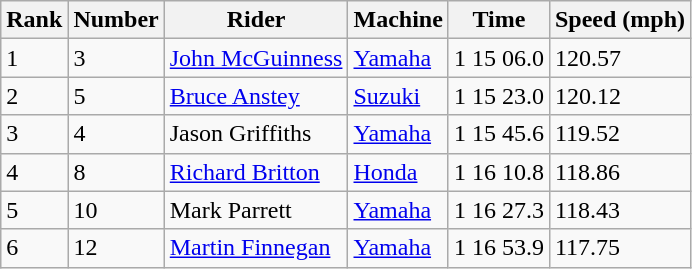<table class="wikitable">
<tr>
<th>Rank</th>
<th>Number</th>
<th>Rider</th>
<th>Machine</th>
<th>Time</th>
<th>Speed (mph)</th>
</tr>
<tr>
<td>1</td>
<td>3</td>
<td> <a href='#'>John McGuinness</a></td>
<td><a href='#'>Yamaha</a></td>
<td>1 15 06.0</td>
<td>120.57</td>
</tr>
<tr>
<td>2</td>
<td>5</td>
<td> <a href='#'>Bruce Anstey</a></td>
<td><a href='#'>Suzuki</a></td>
<td>1 15 23.0</td>
<td>120.12</td>
</tr>
<tr>
<td>3</td>
<td>4</td>
<td> Jason Griffiths</td>
<td><a href='#'>Yamaha</a></td>
<td>1 15 45.6</td>
<td>119.52</td>
</tr>
<tr>
<td>4</td>
<td>8</td>
<td> <a href='#'>Richard Britton</a></td>
<td><a href='#'>Honda</a></td>
<td>1 16 10.8</td>
<td>118.86</td>
</tr>
<tr>
<td>5</td>
<td>10</td>
<td> Mark Parrett</td>
<td><a href='#'>Yamaha</a></td>
<td>1 16 27.3</td>
<td>118.43</td>
</tr>
<tr>
<td>6</td>
<td>12</td>
<td> <a href='#'>Martin Finnegan</a></td>
<td><a href='#'>Yamaha</a></td>
<td>1 16 53.9</td>
<td>117.75</td>
</tr>
</table>
